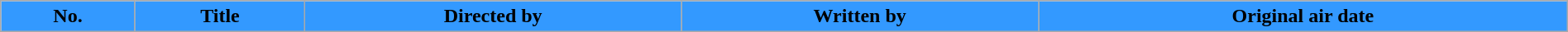<table class="wikitable plainrowheaders" style="width:100%; background:#fff;">
<tr>
<th style="background:#39f;">No.</th>
<th style="background:#39f;">Title</th>
<th style="background:#39f;">Directed by</th>
<th style="background:#39f;">Written by</th>
<th style="background:#39f;">Original air date<br>










</th>
</tr>
</table>
